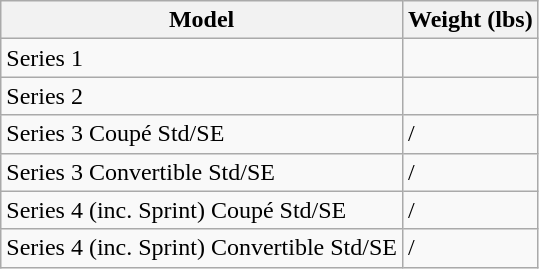<table class="wikitable">
<tr>
<th>Model</th>
<th>Weight (lbs)</th>
</tr>
<tr>
<td>Series 1</td>
<td></td>
</tr>
<tr>
<td>Series 2</td>
<td></td>
</tr>
<tr>
<td>Series 3 Coupé Std/SE</td>
<td>/</td>
</tr>
<tr>
<td>Series 3 Convertible Std/SE</td>
<td>/</td>
</tr>
<tr>
<td>Series 4 (inc. Sprint) Coupé Std/SE</td>
<td>/</td>
</tr>
<tr>
<td>Series 4 (inc. Sprint) Convertible Std/SE</td>
<td>/</td>
</tr>
</table>
